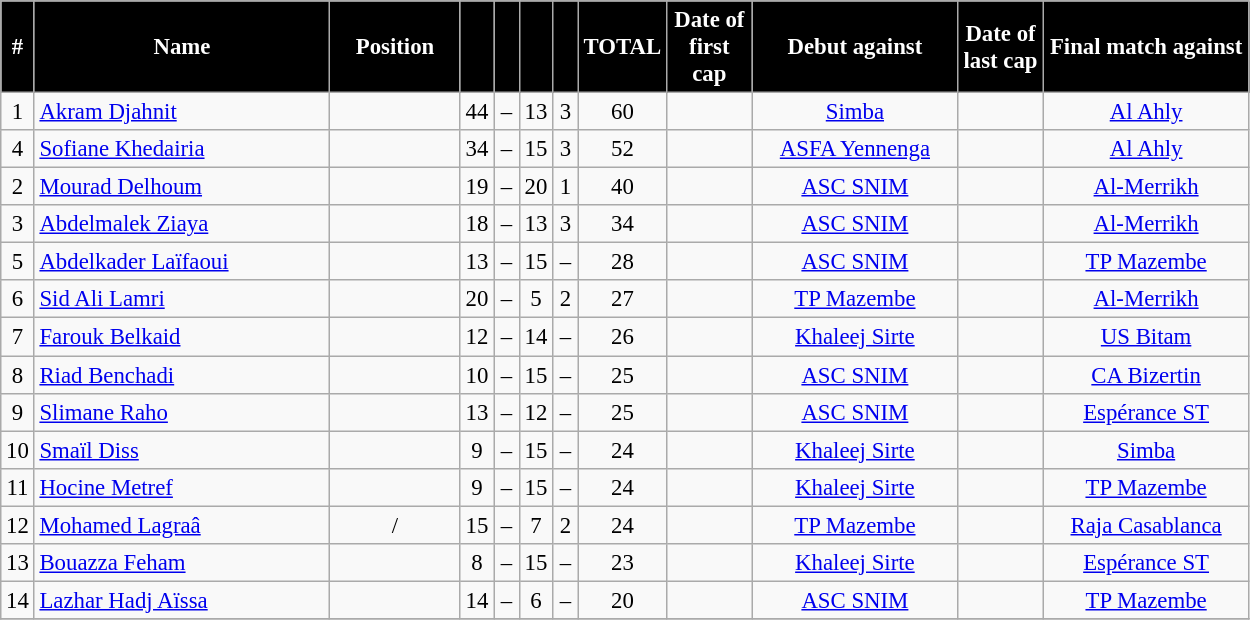<table border="0" class="wikitable" style="text-align:center;font-size:95%">
<tr>
<th scope=col style="color:#FFFFFF; background:#000000;" width=10>#</th>
<th scope=col style="color:#FFFFFF; background:#000000;" width=190>Name</th>
<th scope=col style="color:#FFFFFF; background:#000000;" width=80>Position</th>
<th scope=col style="color:#FFFFFF; background:#000000;" width=10><a href='#'></a></th>
<th scope=col style="color:#FFFFFF; background:#000000;" width=10><a href='#'></a></th>
<th scope=col style="color:#FFFFFF; background:#000000;" width=10><a href='#'></a></th>
<th scope=col style="color:#FFFFFF; background:#000000;" width=10><a href='#'></a> <a href='#'></a></th>
<th scope=col style="color:#FFFFFF; background:#000000;" width=10>TOTAL</th>
<th scope=col style="color:#FFFFFF; background:#000000;" width=50>Date of first cap</th>
<th scope=col style="color:#FFFFFF; background:#000000;" width=130>Debut against</th>
<th scope=col style="color:#FFFFFF; background:#000000;" width=50>Date of last cap</th>
<th scope=col style="color:#FFFFFF; background:#000000;" width=130>Final match against</th>
</tr>
<tr>
<td>1</td>
<td align="left"> <a href='#'>Akram Djahnit</a></td>
<td></td>
<td>44</td>
<td>–</td>
<td>13</td>
<td>3</td>
<td>60</td>
<td></td>
<td><a href='#'>Simba</a></td>
<td></td>
<td><a href='#'>Al Ahly</a></td>
</tr>
<tr>
<td>4</td>
<td align="left"> <a href='#'>Sofiane Khedairia</a></td>
<td></td>
<td>34</td>
<td>–</td>
<td>15</td>
<td>3</td>
<td>52</td>
<td></td>
<td><a href='#'>ASFA Yennenga</a></td>
<td></td>
<td><a href='#'>Al Ahly</a></td>
</tr>
<tr>
<td>2</td>
<td align="left"> <a href='#'>Mourad Delhoum</a></td>
<td></td>
<td>19</td>
<td>–</td>
<td>20</td>
<td>1</td>
<td>40</td>
<td></td>
<td><a href='#'>ASC SNIM</a></td>
<td></td>
<td><a href='#'>Al-Merrikh</a></td>
</tr>
<tr>
<td>3</td>
<td align="left"> <a href='#'>Abdelmalek Ziaya</a></td>
<td></td>
<td>18</td>
<td>–</td>
<td>13</td>
<td>3</td>
<td>34</td>
<td></td>
<td><a href='#'>ASC SNIM</a></td>
<td></td>
<td><a href='#'>Al-Merrikh</a></td>
</tr>
<tr>
<td>5</td>
<td align="left"> <a href='#'>Abdelkader Laïfaoui</a></td>
<td></td>
<td>13</td>
<td>–</td>
<td>15</td>
<td>–</td>
<td>28</td>
<td></td>
<td><a href='#'>ASC SNIM</a></td>
<td></td>
<td><a href='#'>TP Mazembe</a></td>
</tr>
<tr>
<td>6</td>
<td align="left"> <a href='#'>Sid Ali Lamri</a></td>
<td></td>
<td>20</td>
<td>–</td>
<td>5</td>
<td>2</td>
<td>27</td>
<td></td>
<td><a href='#'>TP Mazembe</a></td>
<td></td>
<td><a href='#'>Al-Merrikh</a></td>
</tr>
<tr>
<td>7</td>
<td align="left"> <a href='#'>Farouk Belkaid</a></td>
<td></td>
<td>12</td>
<td>–</td>
<td>14</td>
<td>–</td>
<td>26</td>
<td></td>
<td><a href='#'>Khaleej Sirte</a></td>
<td></td>
<td><a href='#'>US Bitam</a></td>
</tr>
<tr>
<td>8</td>
<td align="left"> <a href='#'>Riad Benchadi</a></td>
<td></td>
<td>10</td>
<td>–</td>
<td>15</td>
<td>–</td>
<td>25</td>
<td></td>
<td><a href='#'>ASC SNIM</a></td>
<td></td>
<td><a href='#'>CA Bizertin</a></td>
</tr>
<tr>
<td>9</td>
<td align="left"> <a href='#'>Slimane Raho</a></td>
<td></td>
<td>13</td>
<td>–</td>
<td>12</td>
<td>–</td>
<td>25</td>
<td></td>
<td><a href='#'>ASC SNIM</a></td>
<td></td>
<td><a href='#'>Espérance ST</a></td>
</tr>
<tr>
<td>10</td>
<td align="left"> <a href='#'>Smaïl Diss</a></td>
<td></td>
<td>9</td>
<td>–</td>
<td>15</td>
<td>–</td>
<td>24</td>
<td></td>
<td><a href='#'>Khaleej Sirte</a></td>
<td></td>
<td><a href='#'>Simba</a></td>
</tr>
<tr>
<td>11</td>
<td align="left"> <a href='#'>Hocine Metref</a></td>
<td></td>
<td>9</td>
<td>–</td>
<td>15</td>
<td>–</td>
<td>24</td>
<td></td>
<td><a href='#'>Khaleej Sirte</a></td>
<td></td>
<td><a href='#'>TP Mazembe</a></td>
</tr>
<tr>
<td>12</td>
<td align="left"> <a href='#'>Mohamed Lagraâ</a></td>
<td> / </td>
<td>15</td>
<td>–</td>
<td>7</td>
<td>2</td>
<td>24</td>
<td></td>
<td><a href='#'>TP Mazembe</a></td>
<td></td>
<td><a href='#'>Raja Casablanca</a></td>
</tr>
<tr>
<td>13</td>
<td align="left"> <a href='#'>Bouazza Feham</a></td>
<td></td>
<td>8</td>
<td>–</td>
<td>15</td>
<td>–</td>
<td>23</td>
<td></td>
<td><a href='#'>Khaleej Sirte</a></td>
<td></td>
<td><a href='#'>Espérance ST</a></td>
</tr>
<tr>
<td>14</td>
<td align="left"> <a href='#'>Lazhar Hadj Aïssa</a></td>
<td></td>
<td>14</td>
<td>–</td>
<td>6</td>
<td>–</td>
<td>20</td>
<td></td>
<td><a href='#'>ASC SNIM</a></td>
<td></td>
<td><a href='#'>TP Mazembe</a></td>
</tr>
<tr>
</tr>
</table>
